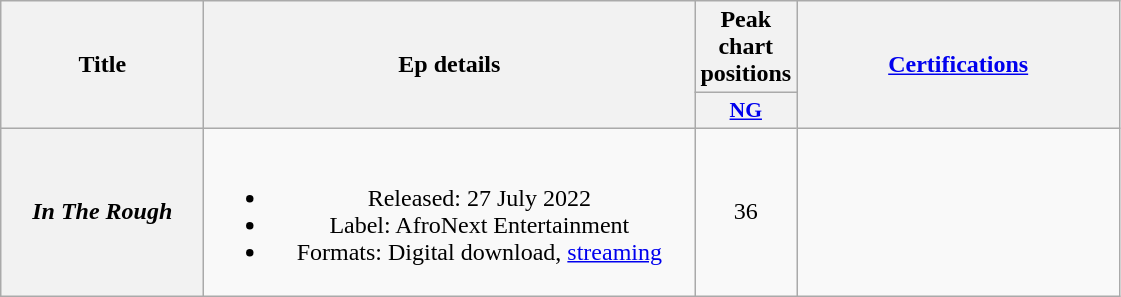<table class="wikitable plainrowheaders" style="text-align:center;">
<tr>
<th scope="col" rowspan="2" style="width:8em;">Title</th>
<th scope="col" rowspan="2" style="width:20em;">Ep details</th>
<th scope="col" colspan="1">Peak chart positions</th>
<th scope="col" rowspan="2" style="width:13em;"><a href='#'>Certifications</a></th>
</tr>
<tr>
<th scope="col" style="width:2.8em;font-size:90%;"><a href='#'>NG</a></th>
</tr>
<tr>
<th scope="row"><em>In The Rough</em></th>
<td><br><ul><li>Released: 27 July 2022</li><li>Label: AfroNext Entertainment</li><li>Formats: Digital download, <a href='#'>streaming</a></li></ul></td>
<td>36</td>
<td></td>
</tr>
</table>
